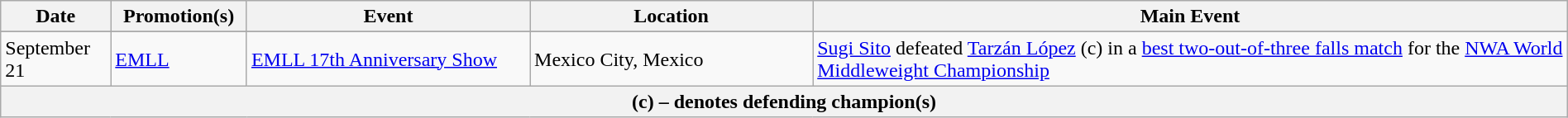<table class="wikitable" style="width:100%;">
<tr>
<th width=5%>Date</th>
<th width=5%>Promotion(s)</th>
<th style="width:15%;">Event</th>
<th style="width:15%;">Location</th>
<th style="width:40%;">Main Event</th>
</tr>
<tr style="width:20%;"| Notes>
</tr>
<tr>
<td>September 21</td>
<td><a href='#'>EMLL</a></td>
<td><a href='#'>EMLL 17th Anniversary Show</a></td>
<td>Mexico City, Mexico</td>
<td><a href='#'>Sugi Sito</a> defeated <a href='#'>Tarzán López</a> (c) in a <a href='#'>best two-out-of-three falls match</a> for the <a href='#'>NWA World Middleweight Championship</a></td>
</tr>
<tr>
<th colspan="5">(c) – denotes defending champion(s)</th>
</tr>
</table>
